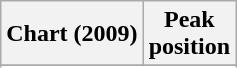<table class="wikitable sortable plainrowheaders" style="text-align:center">
<tr>
<th>Chart (2009)</th>
<th>Peak<br>position</th>
</tr>
<tr>
</tr>
<tr>
</tr>
<tr>
</tr>
<tr>
</tr>
</table>
